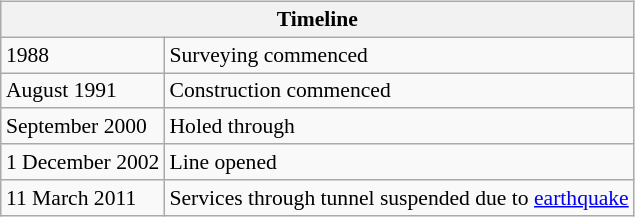<table class="wikitable" style="font-size:90%; margin:5px 5px 0px 10px;" align=right>
<tr>
<th colspan=2>Timeline</th>
</tr>
<tr>
<td>1988</td>
<td>Surveying commenced</td>
</tr>
<tr>
<td>August 1991</td>
<td>Construction commenced</td>
</tr>
<tr>
<td>September 2000</td>
<td>Holed through</td>
</tr>
<tr>
<td>1 December 2002</td>
<td>Line opened</td>
</tr>
<tr>
<td>11 March 2011</td>
<td>Services through tunnel suspended due to <a href='#'>earthquake</a></td>
</tr>
</table>
